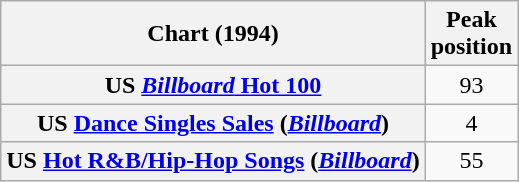<table class="wikitable sortable plainrowheaders" style="text-align:center">
<tr>
<th scope="col">Chart (1994)</th>
<th scope="col">Peak<br>position</th>
</tr>
<tr>
<th scope="row">US <a href='#'><em>Billboard</em> Hot 100</a></th>
<td>93</td>
</tr>
<tr>
<th scope="row">US <a href='#'>Dance Singles Sales</a> (<em><a href='#'>Billboard</a></em>)</th>
<td>4</td>
</tr>
<tr>
<th scope="row">US <a href='#'>Hot R&B/Hip-Hop Songs</a> (<em><a href='#'>Billboard</a></em>)</th>
<td>55</td>
</tr>
</table>
